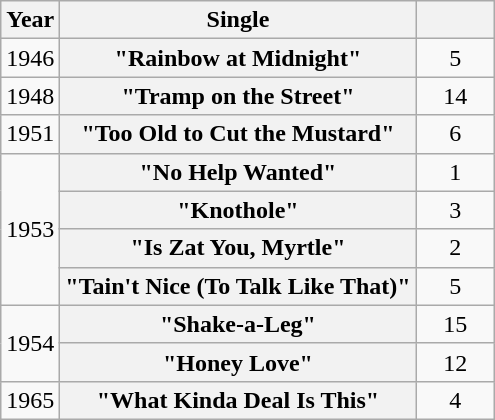<table class="wikitable plainrowheaders" style="text-align:center;">
<tr>
<th>Year</th>
<th>Single</th>
<th width="45"><br></th>
</tr>
<tr>
<td>1946</td>
<th scope="row">"Rainbow at Midnight" </th>
<td>5</td>
</tr>
<tr>
<td>1948</td>
<th scope="row">"Tramp on the Street"</th>
<td>14</td>
</tr>
<tr>
<td>1951</td>
<th scope="row">"Too Old to Cut the Mustard" </th>
<td>6</td>
</tr>
<tr>
<td rowspan="4">1953</td>
<th scope="row">"No Help Wanted" </th>
<td>1</td>
</tr>
<tr>
<th scope="row">"Knothole" </th>
<td>3</td>
</tr>
<tr>
<th scope="row">"Is Zat You, Myrtle" </th>
<td>2</td>
</tr>
<tr>
<th scope="row">"Tain't Nice (To Talk Like That)" </th>
<td>5</td>
</tr>
<tr>
<td rowspan="2">1954</td>
<th scope="row">"Shake-a-Leg" </th>
<td>15</td>
</tr>
<tr>
<th scope="row">"Honey Love" </th>
<td>12</td>
</tr>
<tr>
<td>1965</td>
<th scope="row">"What Kinda Deal Is This"</th>
<td>4</td>
</tr>
</table>
